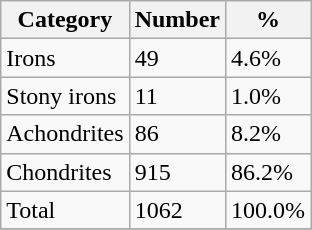<table class="wikitable" align=center>
<tr>
<th>Category</th>
<th>Number</th>
<th>%</th>
</tr>
<tr>
<td>Irons</td>
<td>49</td>
<td>4.6%</td>
</tr>
<tr>
<td>Stony irons</td>
<td>11</td>
<td>1.0%</td>
</tr>
<tr>
<td>Achondrites</td>
<td>86</td>
<td>8.2%</td>
</tr>
<tr>
<td>Chondrites</td>
<td>915</td>
<td>86.2%</td>
</tr>
<tr>
<td>Total</td>
<td>1062</td>
<td>100.0%</td>
</tr>
<tr>
</tr>
</table>
